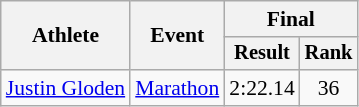<table class="wikitable" style="font-size:90%">
<tr>
<th rowspan="2">Athlete</th>
<th rowspan="2">Event</th>
<th colspan="2">Final</th>
</tr>
<tr style="font-size:95%">
<th>Result</th>
<th>Rank</th>
</tr>
<tr align="center">
<td align="left"><a href='#'>Justin Gloden</a></td>
<td align="left"><a href='#'>Marathon</a></td>
<td>2:22.14</td>
<td>36</td>
</tr>
</table>
